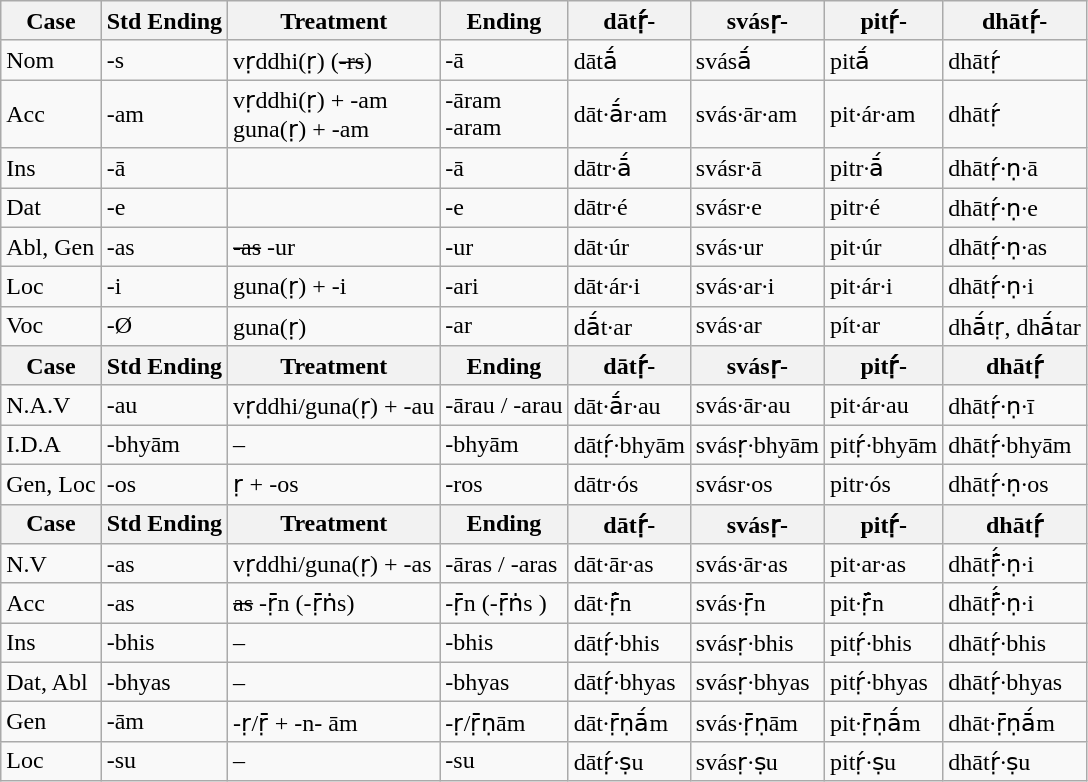<table class="wikitable">
<tr>
<th>Case</th>
<th>Std Ending</th>
<th>Treatment</th>
<th>Ending</th>
<th>dātṛ́-</th>
<th>svásṛ-</th>
<th>pitṛ́-</th>
<th>dhātṛ́-</th>
</tr>
<tr>
<td>Nom</td>
<td>-s</td>
<td>vṛddhi(ṛ) (<s>-rs</s>)</td>
<td>-ā</td>
<td>dātā́</td>
<td>svásā́</td>
<td>pitā́</td>
<td>dhātṛ́</td>
</tr>
<tr>
<td>Acc</td>
<td>-am</td>
<td>vṛddhi(ṛ) + -am <br> guna(ṛ) + -am</td>
<td>-āram <br> -aram</td>
<td>dāt·ā́r·am</td>
<td>svás·ār·am</td>
<td>pit·ár·am</td>
<td>dhātṛ́</td>
</tr>
<tr>
<td>Ins</td>
<td>-ā</td>
<td></td>
<td>-ā</td>
<td>dātr·ā́</td>
<td>svásr·ā</td>
<td>pitr·ā́</td>
<td>dhātṛ́·ṇ·ā</td>
</tr>
<tr>
<td>Dat</td>
<td>-e</td>
<td></td>
<td>-e</td>
<td>dātr·é</td>
<td>svásr·e</td>
<td>pitr·é</td>
<td>dhātṛ́·ṇ·e</td>
</tr>
<tr>
<td>Abl, Gen</td>
<td>-as</td>
<td><s>-as</s> -ur</td>
<td>-ur</td>
<td>dāt·úr</td>
<td>svás·ur</td>
<td>pit·úr</td>
<td>dhātṛ́·ṇ·as</td>
</tr>
<tr>
<td>Loc</td>
<td>-i</td>
<td>guna(ṛ) + -i</td>
<td>-ari</td>
<td>dāt·ár·i</td>
<td>svás·ar·i</td>
<td>pit·ár·i</td>
<td>dhātṛ́·ṇ·i</td>
</tr>
<tr>
<td>Voc </td>
<td>-Ø</td>
<td>guna(ṛ)</td>
<td>-ar</td>
<td>dā́t·ar</td>
<td>svás·ar</td>
<td>pít·ar</td>
<td>dhā́tṛ, dhā́tar</td>
</tr>
<tr>
<th>Case</th>
<th>Std Ending</th>
<th>Treatment</th>
<th>Ending</th>
<th>dātṛ́-</th>
<th>svásṛ-</th>
<th>pitṛ́-</th>
<th>dhātṛ́</th>
</tr>
<tr>
<td>N.A.V</td>
<td>-au</td>
<td>vṛddhi/guna(ṛ) + -au</td>
<td>-ārau / -arau</td>
<td>dāt·ā́r·au</td>
<td>svás·ār·au</td>
<td>pit·ár·au</td>
<td>dhātṛ́·ṇ·ī</td>
</tr>
<tr>
<td>I.D.A</td>
<td>-bhyām</td>
<td>–</td>
<td>-bhyām</td>
<td>dātṛ́·bhyām</td>
<td>svásṛ·bhyām</td>
<td>pitṛ́·bhyām</td>
<td>dhātṛ́·bhyām</td>
</tr>
<tr>
<td>Gen, Loc</td>
<td>-os</td>
<td>ṛ + -os</td>
<td>-ros</td>
<td>dātr·ós</td>
<td>svásr·os</td>
<td>pitr·ós</td>
<td>dhātṛ́·ṇ·os</td>
</tr>
<tr>
<th>Case</th>
<th>Std Ending</th>
<th>Treatment</th>
<th>Ending</th>
<th>dātṛ́-</th>
<th>svásṛ-</th>
<th>pitṛ́-</th>
<th>dhātṛ́</th>
</tr>
<tr>
<td>N.V</td>
<td>-as</td>
<td>vṛddhi/guna(ṛ) + -as</td>
<td>-āras / -aras</td>
<td>dāt·ār·as</td>
<td>svás·ār·as</td>
<td>pit·ar·as</td>
<td>dhātṝ́́·ṇ·i</td>
</tr>
<tr>
<td>Acc</td>
<td>-as</td>
<td><s>as</s> -ṝn (-ṝṅs)</td>
<td>-ṝn (-ṝṅs )</td>
<td>dāt·ṝ́n</td>
<td>svás·ṝn</td>
<td>pit·ṝ́n</td>
<td>dhātṝ́́·ṇ·i</td>
</tr>
<tr>
<td>Ins</td>
<td>-bhis</td>
<td>–</td>
<td>-bhis</td>
<td>dātṛ́·bhis</td>
<td>svásṛ·bhis</td>
<td>pitṛ́·bhis</td>
<td>dhātṛ́·bhis</td>
</tr>
<tr>
<td>Dat, Abl</td>
<td>-bhyas</td>
<td>–</td>
<td>-bhyas</td>
<td>dātṛ́·bhyas</td>
<td>svásṛ·bhyas</td>
<td>pitṛ́·bhyas</td>
<td>dhātṛ́·bhyas</td>
</tr>
<tr>
<td>Gen</td>
<td>-ām</td>
<td>-ṛ/ṝ + -n- ām</td>
<td>-ṛ/ṝṇām </td>
<td>dāt·ṝṇā́m</td>
<td>svás·ṝṇām</td>
<td>pit·ṝṇā́m</td>
<td>dhāt·ṝṇā́m</td>
</tr>
<tr>
<td>Loc</td>
<td>-su</td>
<td>–</td>
<td>-su</td>
<td>dātṛ́·ṣu</td>
<td>svásṛ·ṣu</td>
<td>pitṛ́·ṣu</td>
<td>dhātṛ́·ṣu</td>
</tr>
</table>
